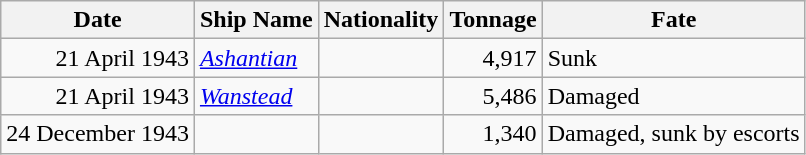<table class="wikitable sortable">
<tr>
<th>Date</th>
<th>Ship Name</th>
<th>Nationality</th>
<th>Tonnage</th>
<th>Fate</th>
</tr>
<tr>
<td align="right">21 April 1943</td>
<td align="left"><a href='#'><em>Ashantian</em></a></td>
<td align="left"></td>
<td align="right">4,917</td>
<td align="left">Sunk</td>
</tr>
<tr>
<td align="right">21 April 1943</td>
<td align="left"><a href='#'><em>Wanstead</em></a></td>
<td align="left"></td>
<td align="right">5,486</td>
<td align="left">Damaged</td>
</tr>
<tr>
<td align="right">24 December 1943</td>
<td align="left"></td>
<td align="left"></td>
<td align="right">1,340</td>
<td align="left">Damaged, sunk by escorts</td>
</tr>
</table>
